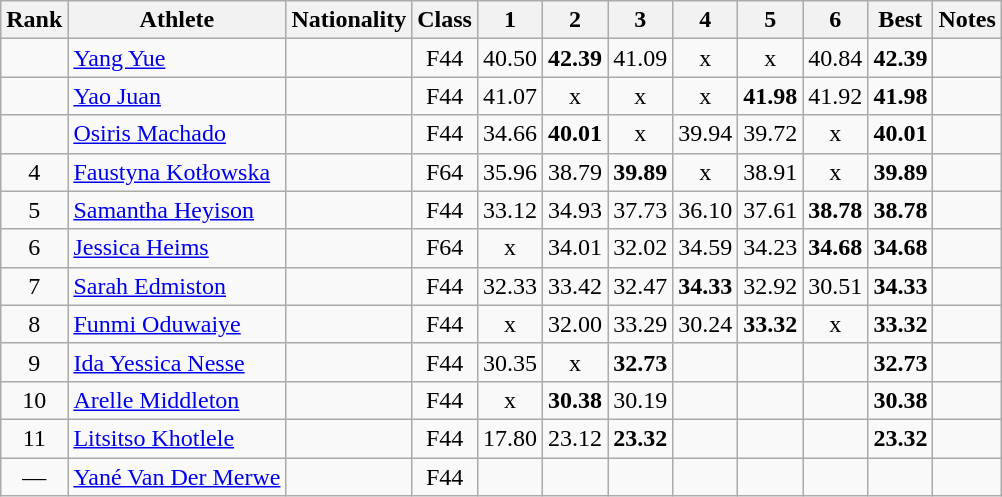<table class="wikitable sortable" style="text-align:center">
<tr>
<th>Rank</th>
<th>Athlete</th>
<th>Nationality</th>
<th>Class</th>
<th>1</th>
<th>2</th>
<th>3</th>
<th>4</th>
<th>5</th>
<th>6</th>
<th>Best</th>
<th>Notes</th>
</tr>
<tr>
<td></td>
<td align="left"><a href='#'>Yang Yue</a></td>
<td align="left"></td>
<td>F44</td>
<td>40.50</td>
<td><strong>42.39</strong></td>
<td>41.09</td>
<td>x</td>
<td>x</td>
<td>40.84</td>
<td><strong>42.39</strong></td>
<td></td>
</tr>
<tr>
<td></td>
<td align="left"><a href='#'>Yao Juan</a></td>
<td align="left"></td>
<td>F44</td>
<td>41.07</td>
<td>x</td>
<td>x</td>
<td>x</td>
<td><strong>41.98</strong></td>
<td>41.92</td>
<td><strong>41.98</strong></td>
<td></td>
</tr>
<tr>
<td></td>
<td align="left"><a href='#'>Osiris Machado</a></td>
<td align="left"></td>
<td>F44</td>
<td>34.66</td>
<td><strong>40.01</strong></td>
<td>x</td>
<td>39.94</td>
<td>39.72</td>
<td>x</td>
<td><strong>40.01</strong></td>
<td></td>
</tr>
<tr>
<td>4</td>
<td align="left"><a href='#'>Faustyna Kotłowska</a></td>
<td align="left"></td>
<td>F64</td>
<td>35.96</td>
<td>38.79</td>
<td><strong>39.89</strong></td>
<td>x</td>
<td>38.91</td>
<td>x</td>
<td><strong>39.89</strong></td>
<td></td>
</tr>
<tr>
<td>5</td>
<td align="left"><a href='#'>Samantha Heyison</a></td>
<td align="left"></td>
<td>F44</td>
<td>33.12</td>
<td>34.93</td>
<td>37.73</td>
<td>36.10</td>
<td>37.61</td>
<td><strong>38.78</strong></td>
<td><strong>38.78</strong></td>
<td></td>
</tr>
<tr>
<td>6</td>
<td align="left"><a href='#'>Jessica Heims</a></td>
<td align="left"></td>
<td>F64</td>
<td>x</td>
<td>34.01</td>
<td>32.02</td>
<td>34.59</td>
<td>34.23</td>
<td><strong>34.68</strong></td>
<td><strong>34.68</strong></td>
<td></td>
</tr>
<tr>
<td>7</td>
<td align="left"><a href='#'>Sarah Edmiston</a></td>
<td align="left"></td>
<td>F44</td>
<td>32.33</td>
<td>33.42</td>
<td>32.47</td>
<td><strong>34.33</strong></td>
<td>32.92</td>
<td>30.51</td>
<td><strong>34.33</strong></td>
<td></td>
</tr>
<tr>
<td>8</td>
<td align="left"><a href='#'>Funmi Oduwaiye</a></td>
<td align="left"></td>
<td>F44</td>
<td>x</td>
<td>32.00</td>
<td>33.29</td>
<td>30.24</td>
<td><strong>33.32</strong></td>
<td>x</td>
<td><strong>33.32</strong></td>
<td></td>
</tr>
<tr>
<td>9</td>
<td align="left"><a href='#'>Ida Yessica Nesse</a></td>
<td align="left"></td>
<td>F44</td>
<td>30.35</td>
<td>x</td>
<td><strong>32.73</strong></td>
<td></td>
<td></td>
<td></td>
<td><strong>32.73</strong></td>
<td></td>
</tr>
<tr>
<td>10</td>
<td align="left"><a href='#'>Arelle Middleton</a></td>
<td align="left"></td>
<td>F44</td>
<td>x</td>
<td><strong>30.38</strong></td>
<td>30.19</td>
<td></td>
<td></td>
<td></td>
<td><strong>30.38</strong></td>
<td></td>
</tr>
<tr>
<td>11</td>
<td align="left"><a href='#'>Litsitso Khotlele</a></td>
<td align="left"></td>
<td>F44</td>
<td>17.80</td>
<td>23.12</td>
<td><strong>23.32</strong></td>
<td></td>
<td></td>
<td></td>
<td><strong>23.32</strong></td>
<td></td>
</tr>
<tr>
<td>—</td>
<td align="left"><a href='#'>Yané Van Der Merwe</a></td>
<td align="left"></td>
<td>F44</td>
<td></td>
<td></td>
<td></td>
<td></td>
<td></td>
<td></td>
<td></td>
<td></td>
</tr>
</table>
